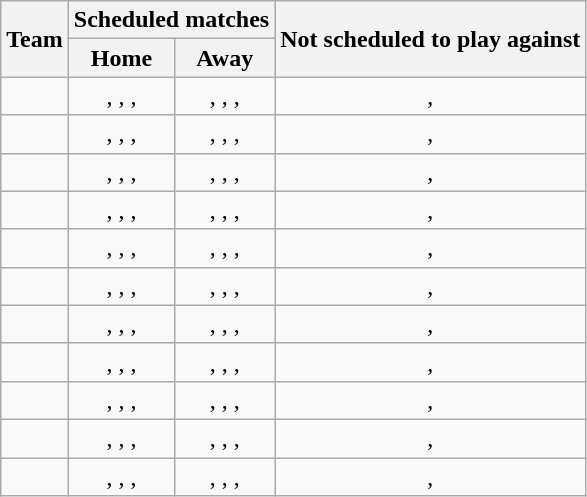<table class="wikitable sortable" style="text-align: center">
<tr>
<th rowspan=2>Team</th>
<th colspan=2>Scheduled matches</th>
<th rowspan=2 class=unsortable>Not scheduled to play against</th>
</tr>
<tr>
<th>Home</th>
<th>Away</th>
</tr>
<tr>
<td style="text-align: left;"></td>
<td>, , , </td>
<td>, , , </td>
<td>, </td>
</tr>
<tr>
<td style="text-align: left;"></td>
<td>, , , </td>
<td>, , , </td>
<td>, </td>
</tr>
<tr>
<td style="text-align: left;"></td>
<td>, , , </td>
<td>, , , </td>
<td>, </td>
</tr>
<tr>
<td style="text-align: left;"></td>
<td>, , , </td>
<td>, , , </td>
<td>, </td>
</tr>
<tr>
<td style="text-align: left;"></td>
<td>, , , </td>
<td>, , , </td>
<td>, </td>
</tr>
<tr>
<td style="text-align: left;"></td>
<td>, , , </td>
<td>, , , </td>
<td>, </td>
</tr>
<tr>
<td style="text-align: left;"></td>
<td>, , , </td>
<td>, , , </td>
<td>, </td>
</tr>
<tr>
<td style="text-align: left;"></td>
<td>, , , </td>
<td>, , , </td>
<td>, </td>
</tr>
<tr>
<td style="text-align: left;"></td>
<td>, , , </td>
<td>, , , </td>
<td>, </td>
</tr>
<tr>
<td style="text-align: left;"></td>
<td>, , , </td>
<td>, , , </td>
<td>, </td>
</tr>
<tr>
<td style="text-align: left;"></td>
<td>, , , </td>
<td>, , , </td>
<td>, </td>
</tr>
</table>
